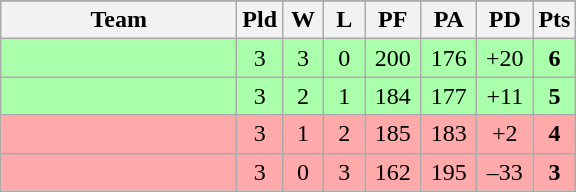<table class=wikitable>
<tr align=center>
</tr>
<tr>
<th width=150>Team</th>
<th width=20>Pld</th>
<th width=20>W</th>
<th width=20>L</th>
<th width=30>PF</th>
<th width=30>PA</th>
<th width=30>PD</th>
<th width=20>Pts</th>
</tr>
<tr align=center bgcolor=#aaffaa>
<td align=left></td>
<td>3</td>
<td>3</td>
<td>0</td>
<td>200</td>
<td>176</td>
<td>+20</td>
<td><strong>6</strong></td>
</tr>
<tr align=center bgcolor=#aaffaa>
<td align=left></td>
<td>3</td>
<td>2</td>
<td>1</td>
<td>184</td>
<td>177</td>
<td>+11</td>
<td><strong>5</strong></td>
</tr>
<tr align=center bgcolor=#ffaaaa>
<td align=left></td>
<td>3</td>
<td>1</td>
<td>2</td>
<td>185</td>
<td>183</td>
<td>+2</td>
<td><strong>4</strong></td>
</tr>
<tr align=center bgcolor=#ffaaaa>
<td align=left></td>
<td>3</td>
<td>0</td>
<td>3</td>
<td>162</td>
<td>195</td>
<td>–33</td>
<td><strong>3</strong></td>
</tr>
</table>
